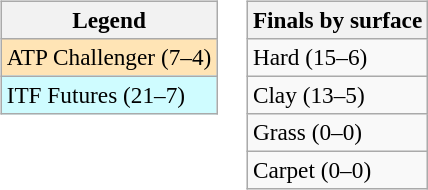<table>
<tr valign=top>
<td><br><table class=wikitable style=font-size:97%>
<tr>
<th>Legend</th>
</tr>
<tr bgcolor=moccasin>
<td>ATP Challenger (7–4)</td>
</tr>
<tr bgcolor=cffcff>
<td>ITF Futures (21–7)</td>
</tr>
</table>
</td>
<td><br><table class=wikitable style=font-size:97%>
<tr>
<th>Finals by surface</th>
</tr>
<tr>
<td>Hard (15–6)</td>
</tr>
<tr>
<td>Clay (13–5)</td>
</tr>
<tr>
<td>Grass (0–0)</td>
</tr>
<tr>
<td>Carpet (0–0)</td>
</tr>
</table>
</td>
</tr>
</table>
